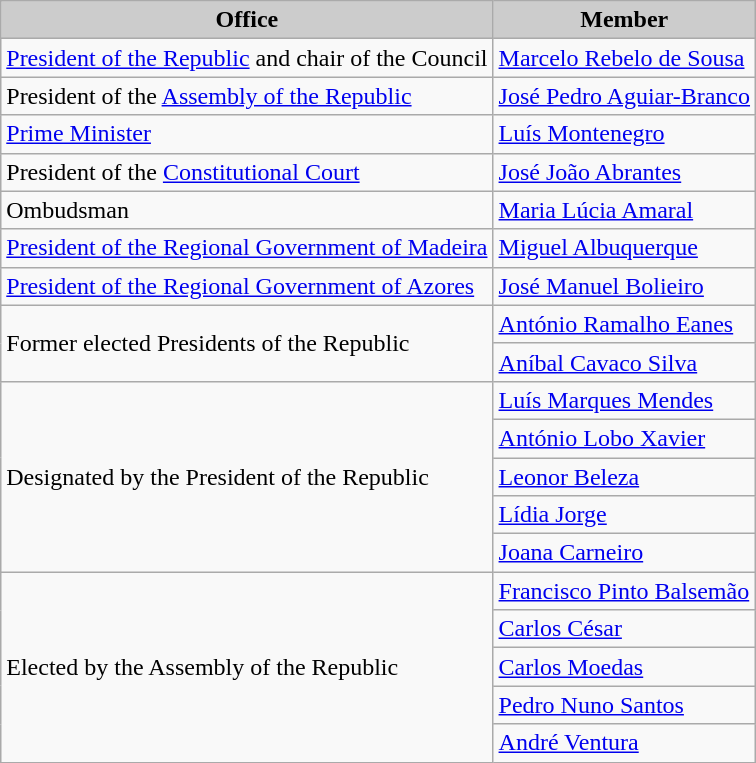<table class="wikitable">
<tr>
<th style="background:#ccc;">Office</th>
<th style="background:#ccc;">Member</th>
</tr>
<tr>
<td><a href='#'>President of the Republic</a> and chair of the Council</td>
<td><a href='#'>Marcelo Rebelo de Sousa</a></td>
</tr>
<tr>
<td>President of the <a href='#'>Assembly of the Republic</a></td>
<td><a href='#'>José Pedro Aguiar-Branco</a></td>
</tr>
<tr>
<td><a href='#'>Prime Minister</a></td>
<td><a href='#'>Luís Montenegro</a></td>
</tr>
<tr>
<td>President of the <a href='#'>Constitutional Court</a></td>
<td><a href='#'>José João Abrantes</a></td>
</tr>
<tr>
<td>Ombudsman</td>
<td><a href='#'>Maria Lúcia Amaral</a></td>
</tr>
<tr>
<td><a href='#'>President of the Regional Government of Madeira</a></td>
<td><a href='#'>Miguel Albuquerque</a></td>
</tr>
<tr>
<td><a href='#'>President of the Regional Government of Azores</a></td>
<td><a href='#'>José Manuel Bolieiro</a></td>
</tr>
<tr>
<td rowspan="2">Former elected Presidents of the Republic</td>
<td><a href='#'>António Ramalho Eanes</a></td>
</tr>
<tr>
<td><a href='#'>Aníbal Cavaco Silva</a></td>
</tr>
<tr>
<td rowspan="5">Designated by the President of the Republic</td>
<td><a href='#'>Luís Marques Mendes</a></td>
</tr>
<tr>
<td><a href='#'>António Lobo Xavier</a></td>
</tr>
<tr>
<td><a href='#'>Leonor Beleza</a></td>
</tr>
<tr>
<td><a href='#'>Lídia Jorge</a></td>
</tr>
<tr>
<td><a href='#'>Joana Carneiro</a></td>
</tr>
<tr>
<td rowspan="5">Elected by the Assembly of the Republic</td>
<td><a href='#'>Francisco Pinto Balsemão</a></td>
</tr>
<tr>
<td><a href='#'>Carlos César</a></td>
</tr>
<tr>
<td><a href='#'>Carlos Moedas</a></td>
</tr>
<tr>
<td><a href='#'>Pedro Nuno Santos</a></td>
</tr>
<tr>
<td><a href='#'>André Ventura</a></td>
</tr>
</table>
